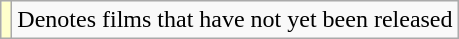<table class="wikitable">
<tr>
<td style="background:#ffc;"></td>
<td>Denotes films that have not yet been released</td>
</tr>
</table>
